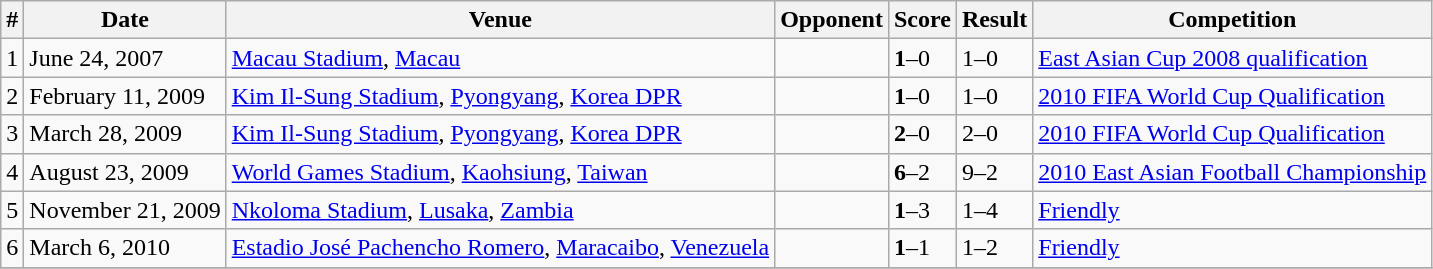<table class="wikitable">
<tr>
<th>#</th>
<th>Date</th>
<th>Venue</th>
<th>Opponent</th>
<th>Score</th>
<th>Result</th>
<th>Competition</th>
</tr>
<tr>
<td>1</td>
<td>June 24, 2007</td>
<td><a href='#'>Macau Stadium</a>, <a href='#'>Macau</a></td>
<td></td>
<td><strong>1</strong>–0</td>
<td>1–0</td>
<td><a href='#'>East Asian Cup 2008 qualification</a></td>
</tr>
<tr>
<td>2</td>
<td>February 11, 2009</td>
<td><a href='#'>Kim Il-Sung Stadium</a>, <a href='#'>Pyongyang</a>, <a href='#'>Korea DPR</a></td>
<td></td>
<td><strong>1</strong>–0</td>
<td>1–0</td>
<td><a href='#'>2010 FIFA World Cup Qualification</a></td>
</tr>
<tr>
<td>3</td>
<td>March 28, 2009</td>
<td><a href='#'>Kim Il-Sung Stadium</a>, <a href='#'>Pyongyang</a>, <a href='#'>Korea DPR</a></td>
<td></td>
<td><strong>2</strong>–0</td>
<td>2–0</td>
<td><a href='#'>2010 FIFA World Cup Qualification</a></td>
</tr>
<tr>
<td>4</td>
<td>August 23, 2009</td>
<td><a href='#'>World Games Stadium</a>, <a href='#'>Kaohsiung</a>, <a href='#'>Taiwan</a></td>
<td></td>
<td><strong>6</strong>–2</td>
<td>9–2</td>
<td><a href='#'>2010 East Asian Football Championship</a></td>
</tr>
<tr>
<td>5</td>
<td>November 21, 2009</td>
<td><a href='#'>Nkoloma Stadium</a>, <a href='#'>Lusaka</a>, <a href='#'>Zambia</a></td>
<td></td>
<td><strong>1</strong>–3</td>
<td>1–4</td>
<td><a href='#'>Friendly</a></td>
</tr>
<tr>
<td>6</td>
<td>March 6, 2010</td>
<td><a href='#'>Estadio José Pachencho Romero</a>, <a href='#'>Maracaibo</a>, <a href='#'>Venezuela</a></td>
<td></td>
<td><strong>1</strong>–1</td>
<td>1–2</td>
<td><a href='#'>Friendly</a></td>
</tr>
<tr>
</tr>
</table>
